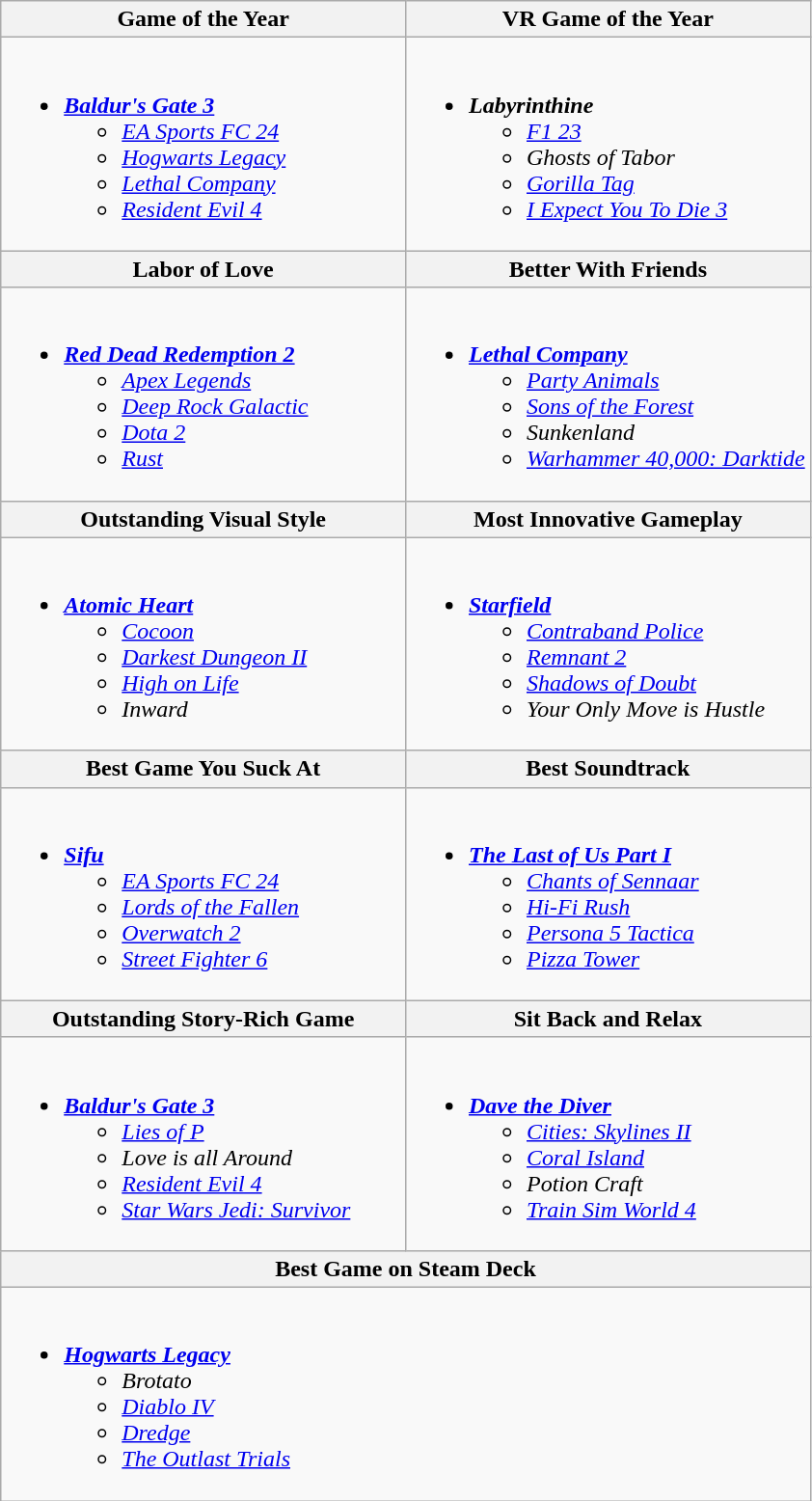<table class="wikitable">
<tr>
<th style="width:50%">Game of the Year</th>
<th style="width:50%">VR Game of the Year</th>
</tr>
<tr>
<td valign="top"><br><ul><li><strong><em><a href='#'>Baldur's Gate 3</a></em></strong><ul><li><em><a href='#'>EA Sports FC 24</a></em></li><li><em><a href='#'>Hogwarts Legacy</a></em></li><li><em><a href='#'>Lethal Company</a></em></li><li><em><a href='#'>Resident Evil 4</a></em></li></ul></li></ul></td>
<td valign="top"><br><ul><li><strong><em>Labyrinthine</em></strong><ul><li><em><a href='#'>F1 23</a></em></li><li><em>Ghosts of Tabor</em></li><li><em><a href='#'>Gorilla Tag</a></em></li><li><em><a href='#'>I Expect You To Die 3</a></em></li></ul></li></ul></td>
</tr>
<tr>
<th style="width:50%">Labor of Love</th>
<th style="width:50%">Better With Friends</th>
</tr>
<tr>
<td valign="top"><br><ul><li><strong><em><a href='#'>Red Dead Redemption 2</a></em></strong><ul><li><em><a href='#'>Apex Legends</a></em></li><li><em><a href='#'>Deep Rock Galactic</a></em></li><li><em><a href='#'>Dota 2</a></em></li><li><em><a href='#'>Rust</a></em></li></ul></li></ul></td>
<td valign="top"><br><ul><li><strong><em><a href='#'>Lethal Company</a></em></strong><ul><li><em><a href='#'>Party Animals</a></em></li><li><em><a href='#'>Sons of the Forest</a></em></li><li><em>Sunkenland</em></li><li><em><a href='#'>Warhammer 40,000: Darktide</a></em></li></ul></li></ul></td>
</tr>
<tr>
<th style="width:50%">Outstanding Visual Style</th>
<th style="width:50%">Most Innovative Gameplay</th>
</tr>
<tr>
<td valign="top"><br><ul><li><strong><em><a href='#'>Atomic Heart</a></em></strong><ul><li><em><a href='#'>Cocoon</a></em></li><li><em><a href='#'>Darkest Dungeon II</a></em></li><li><em><a href='#'>High on Life</a></em></li><li><em>Inward</em></li></ul></li></ul></td>
<td valign="top"><br><ul><li><strong><em><a href='#'>Starfield</a></em></strong><ul><li><em><a href='#'>Contraband Police</a></em></li><li><em><a href='#'>Remnant 2</a></em></li><li><em><a href='#'>Shadows of Doubt</a></em></li><li><em>Your Only Move is Hustle</em></li></ul></li></ul></td>
</tr>
<tr>
<th style="width:50%">Best Game You Suck At</th>
<th style="width:50%">Best Soundtrack</th>
</tr>
<tr>
<td valign="top"><br><ul><li><strong><em><a href='#'>Sifu</a></em></strong><ul><li><em><a href='#'>EA Sports FC 24</a></em></li><li><em><a href='#'>Lords of the Fallen</a></em></li><li><em><a href='#'>Overwatch 2</a></em></li><li><em><a href='#'>Street Fighter 6</a></em></li></ul></li></ul></td>
<td valign="top"><br><ul><li><strong><em><a href='#'>The Last of Us Part I</a></em></strong><ul><li><em><a href='#'>Chants of Sennaar</a></em></li><li><em><a href='#'>Hi-Fi Rush</a></em></li><li><em><a href='#'>Persona 5 Tactica</a></em></li><li><em><a href='#'>Pizza Tower</a></em></li></ul></li></ul></td>
</tr>
<tr>
<th style="width:50%">Outstanding Story-Rich Game</th>
<th style="width:50%">Sit Back and Relax</th>
</tr>
<tr>
<td valign="top"><br><ul><li><strong><em><a href='#'>Baldur's Gate 3</a></em></strong><ul><li><em><a href='#'>Lies of P</a></em></li><li><em>Love is all Around</em></li><li><em><a href='#'>Resident Evil 4</a></em></li><li><em><a href='#'>Star Wars Jedi: Survivor</a></em></li></ul></li></ul></td>
<td valign="top"><br><ul><li><strong><em><a href='#'>Dave the Diver</a></em></strong><ul><li><em><a href='#'>Cities: Skylines II</a></em></li><li><em><a href='#'>Coral Island</a></em></li><li><em>Potion Craft</em></li><li><em><a href='#'>Train Sim World 4</a></em></li></ul></li></ul></td>
</tr>
<tr>
<th colspan="2">Best Game on Steam Deck</th>
</tr>
<tr>
<td colspan="2"><br><ul><li><strong><em><a href='#'>Hogwarts Legacy</a></em></strong><ul><li><em>Brotato</em></li><li><em><a href='#'>Diablo IV</a></em></li><li><em><a href='#'>Dredge</a></em></li><li><em><a href='#'>The Outlast Trials</a></em></li></ul></li></ul></td>
</tr>
</table>
